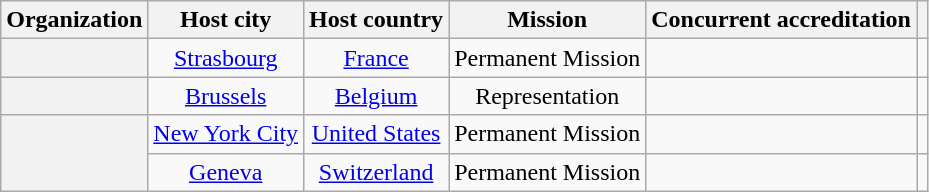<table class="wikitable plainrowheaders" style="text-align:center;">
<tr>
<th scope="col">Organization</th>
<th scope="col">Host city</th>
<th scope="col">Host country</th>
<th scope="col">Mission</th>
<th scope="col">Concurrent accreditation</th>
<th scope="col"></th>
</tr>
<tr>
<th scope="row"></th>
<td><a href='#'>Strasbourg</a></td>
<td><a href='#'>France</a></td>
<td>Permanent Mission</td>
<td></td>
<td></td>
</tr>
<tr>
<th scope="row"></th>
<td><a href='#'>Brussels</a></td>
<td><a href='#'>Belgium</a></td>
<td>Representation</td>
<td></td>
<td></td>
</tr>
<tr>
<th rowspan="2" scope="row"></th>
<td><a href='#'>New York City</a></td>
<td><a href='#'>United States</a></td>
<td>Permanent Mission</td>
<td></td>
<td></td>
</tr>
<tr>
<td><a href='#'>Geneva</a></td>
<td><a href='#'>Switzerland</a></td>
<td>Permanent Mission</td>
<td></td>
<td></td>
</tr>
</table>
